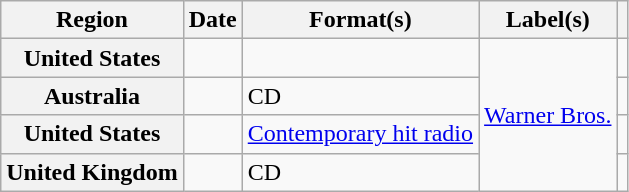<table class="wikitable plainrowheaders">
<tr>
<th scope="col">Region</th>
<th scope="col">Date</th>
<th scope="col">Format(s)</th>
<th scope="col">Label(s)</th>
<th scope="col"></th>
</tr>
<tr>
<th scope="row">United States</th>
<td></td>
<td></td>
<td rowspan="4"><a href='#'>Warner Bros.</a></td>
<td></td>
</tr>
<tr>
<th scope="row">Australia</th>
<td></td>
<td>CD</td>
<td></td>
</tr>
<tr>
<th scope="row">United States</th>
<td></td>
<td><a href='#'>Contemporary hit radio</a></td>
<td></td>
</tr>
<tr>
<th scope="row">United Kingdom</th>
<td></td>
<td>CD</td>
<td></td>
</tr>
</table>
